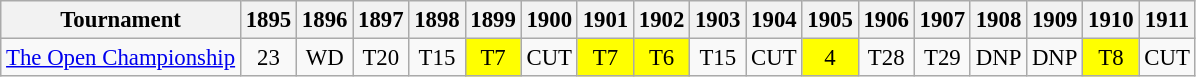<table class="wikitable" style="font-size:95%;text-align:center;">
<tr>
<th>Tournament</th>
<th>1895</th>
<th>1896</th>
<th>1897</th>
<th>1898</th>
<th>1899</th>
<th>1900</th>
<th>1901</th>
<th>1902</th>
<th>1903</th>
<th>1904</th>
<th>1905</th>
<th>1906</th>
<th>1907</th>
<th>1908</th>
<th>1909</th>
<th>1910</th>
<th>1911</th>
</tr>
<tr>
<td align=left><a href='#'>The Open Championship</a></td>
<td>23</td>
<td>WD</td>
<td>T20</td>
<td>T15</td>
<td style="background:yellow;">T7</td>
<td>CUT</td>
<td style="background:yellow;">T7</td>
<td style="background:yellow;">T6</td>
<td>T15</td>
<td>CUT</td>
<td style="background:yellow;">4</td>
<td>T28</td>
<td>T29</td>
<td>DNP</td>
<td>DNP</td>
<td style="background:yellow;">T8</td>
<td>CUT</td>
</tr>
</table>
